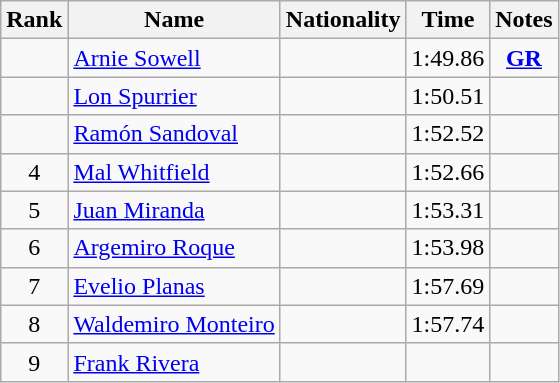<table class="wikitable sortable" style="text-align:center">
<tr>
<th>Rank</th>
<th>Name</th>
<th>Nationality</th>
<th>Time</th>
<th>Notes</th>
</tr>
<tr>
<td></td>
<td align=left><a href='#'>Arnie Sowell</a></td>
<td align=left></td>
<td>1:49.86</td>
<td><strong><a href='#'>GR</a></strong></td>
</tr>
<tr>
<td></td>
<td align=left><a href='#'>Lon Spurrier</a></td>
<td align=left></td>
<td>1:50.51</td>
<td></td>
</tr>
<tr>
<td></td>
<td align=left><a href='#'>Ramón Sandoval</a></td>
<td align=left></td>
<td>1:52.52</td>
<td></td>
</tr>
<tr>
<td>4</td>
<td align=left><a href='#'>Mal Whitfield</a></td>
<td align=left></td>
<td>1:52.66</td>
<td></td>
</tr>
<tr>
<td>5</td>
<td align=left><a href='#'>Juan Miranda</a></td>
<td align=left></td>
<td>1:53.31</td>
<td></td>
</tr>
<tr>
<td>6</td>
<td align=left><a href='#'>Argemiro Roque</a></td>
<td align=left></td>
<td>1:53.98</td>
<td></td>
</tr>
<tr>
<td>7</td>
<td align=left><a href='#'>Evelio Planas</a></td>
<td align=left></td>
<td>1:57.69</td>
<td></td>
</tr>
<tr>
<td>8</td>
<td align=left><a href='#'>Waldemiro Monteiro</a></td>
<td align=left></td>
<td>1:57.74</td>
<td></td>
</tr>
<tr>
<td>9</td>
<td align=left><a href='#'>Frank Rivera</a></td>
<td align=left></td>
<td></td>
<td></td>
</tr>
</table>
